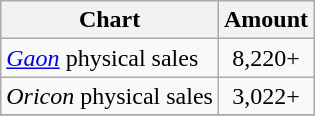<table class="wikitable">
<tr>
<th>Chart</th>
<th>Amount</th>
</tr>
<tr>
<td><em><a href='#'>Gaon</a></em> physical sales</td>
<td align="center">8,220+</td>
</tr>
<tr>
<td><em>Oricon</em> physical sales</td>
<td align="center">3,022+</td>
</tr>
<tr>
</tr>
</table>
